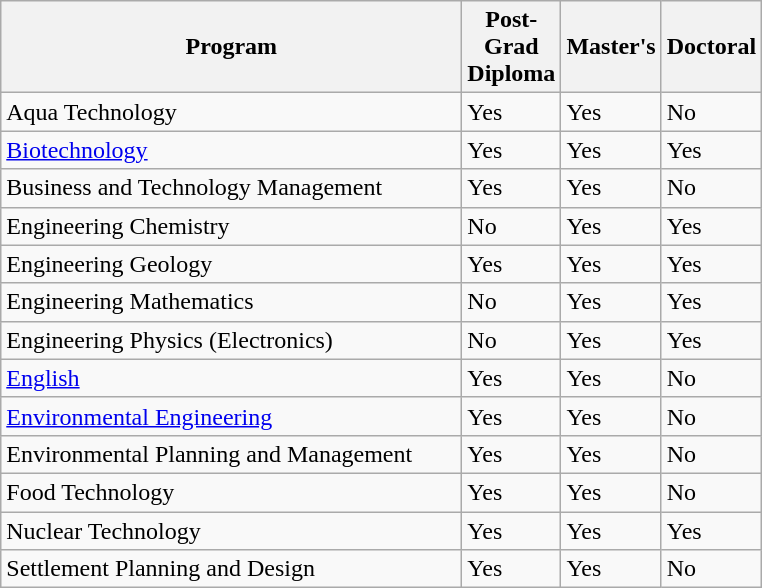<table class="wikitable"=>
<tr>
<th width="300">Program</th>
<th width="50">Post-Grad Diploma</th>
<th width="50">Master's</th>
<th width="50">Doctoral</th>
</tr>
<tr>
<td>Aqua Technology</td>
<td>Yes</td>
<td>Yes</td>
<td>No</td>
</tr>
<tr>
<td><a href='#'>Biotechnology</a></td>
<td>Yes</td>
<td>Yes</td>
<td>Yes</td>
</tr>
<tr>
<td>Business and Technology Management</td>
<td>Yes</td>
<td>Yes</td>
<td>No</td>
</tr>
<tr>
<td>Engineering Chemistry</td>
<td>No</td>
<td>Yes</td>
<td>Yes</td>
</tr>
<tr>
<td>Engineering Geology</td>
<td>Yes</td>
<td>Yes</td>
<td>Yes</td>
</tr>
<tr>
<td>Engineering Mathematics</td>
<td>No</td>
<td>Yes</td>
<td>Yes</td>
</tr>
<tr>
<td>Engineering Physics (Electronics)</td>
<td>No</td>
<td>Yes</td>
<td>Yes</td>
</tr>
<tr>
<td><a href='#'>English</a></td>
<td>Yes</td>
<td>Yes</td>
<td>No</td>
</tr>
<tr>
<td><a href='#'>Environmental Engineering</a></td>
<td>Yes</td>
<td>Yes</td>
<td>No</td>
</tr>
<tr>
<td>Environmental Planning and Management</td>
<td>Yes</td>
<td>Yes</td>
<td>No</td>
</tr>
<tr>
<td>Food Technology</td>
<td>Yes</td>
<td>Yes</td>
<td>No</td>
</tr>
<tr>
<td>Nuclear Technology</td>
<td>Yes</td>
<td>Yes</td>
<td>Yes</td>
</tr>
<tr>
<td>Settlement Planning and Design</td>
<td>Yes</td>
<td>Yes</td>
<td>No</td>
</tr>
</table>
